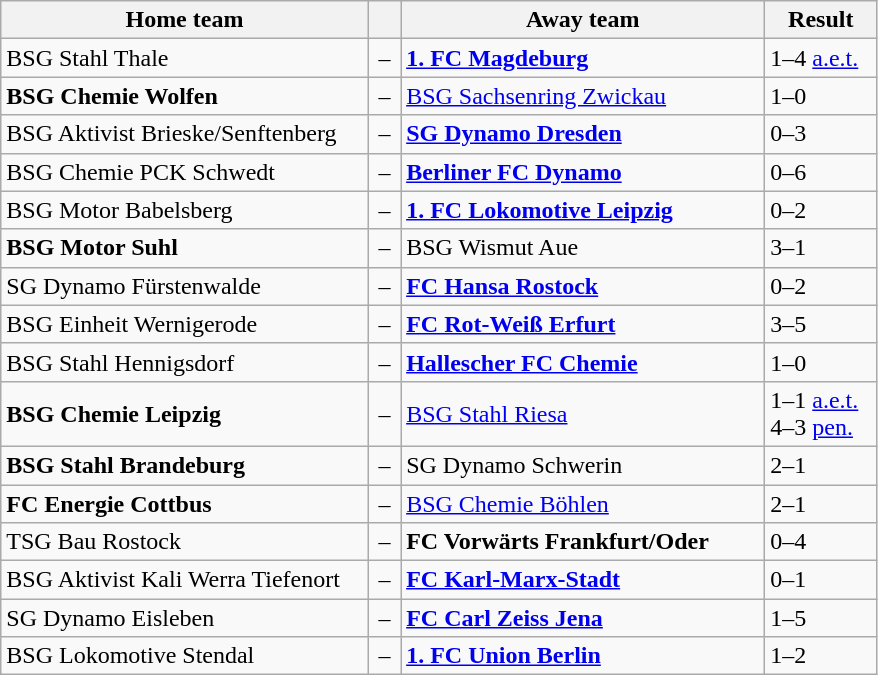<table class="wikitable" style="width:585px;" border="1">
<tr>
<th style="width:250px;" align="left">Home team</th>
<th style="width:15px;"></th>
<th style="width:250px;" align="left">Away team</th>
<th style="width:70px;" align="center;">Result</th>
</tr>
<tr>
<td>BSG Stahl Thale</td>
<td align="center">–</td>
<td><strong><a href='#'>1. FC Magdeburg</a></strong></td>
<td>1–4 <a href='#'>a.e.t.</a></td>
</tr>
<tr>
<td><strong>BSG Chemie Wolfen</strong></td>
<td align="center">–</td>
<td><a href='#'>BSG Sachsenring Zwickau</a></td>
<td>1–0</td>
</tr>
<tr>
<td>BSG Aktivist Brieske/Senftenberg</td>
<td align="center">–</td>
<td><strong><a href='#'>SG Dynamo Dresden</a></strong></td>
<td>0–3</td>
</tr>
<tr>
<td>BSG Chemie PCK Schwedt</td>
<td align="center">–</td>
<td><strong><a href='#'>Berliner FC Dynamo</a></strong></td>
<td>0–6</td>
</tr>
<tr>
<td>BSG Motor Babelsberg</td>
<td align="center">–</td>
<td><strong><a href='#'>1. FC Lokomotive Leipzig</a></strong></td>
<td>0–2</td>
</tr>
<tr>
<td><strong>BSG Motor Suhl</strong></td>
<td align="center">–</td>
<td>BSG Wismut Aue</td>
<td>3–1</td>
</tr>
<tr>
<td>SG Dynamo Fürstenwalde</td>
<td align="center">–</td>
<td><strong><a href='#'>FC Hansa Rostock</a></strong></td>
<td>0–2</td>
</tr>
<tr>
<td>BSG Einheit Wernigerode</td>
<td align="center">–</td>
<td><strong><a href='#'>FC Rot-Weiß Erfurt</a></strong></td>
<td>3–5</td>
</tr>
<tr>
<td>BSG Stahl Hennigsdorf</td>
<td align="center">–</td>
<td><strong><a href='#'>Hallescher FC Chemie</a></strong></td>
<td>1–0</td>
</tr>
<tr>
<td><strong>BSG Chemie Leipzig</strong></td>
<td align="center">–</td>
<td><a href='#'>BSG Stahl Riesa</a></td>
<td>1–1 <a href='#'>a.e.t.</a><br> 4–3 <a href='#'>pen.</a></td>
</tr>
<tr>
<td><strong>BSG Stahl Brandeburg</strong></td>
<td align="center">–</td>
<td>SG Dynamo Schwerin</td>
<td>2–1</td>
</tr>
<tr>
<td><strong>FC Energie Cottbus</strong></td>
<td align="center">–</td>
<td><a href='#'>BSG Chemie Böhlen</a></td>
<td>2–1</td>
</tr>
<tr>
<td>TSG Bau Rostock</td>
<td align="center">–</td>
<td><strong>FC Vorwärts Frankfurt/Oder</strong></td>
<td>0–4</td>
</tr>
<tr>
<td>BSG Aktivist Kali Werra Tiefenort</td>
<td align="center">–</td>
<td><strong><a href='#'>FC Karl-Marx-Stadt</a></strong></td>
<td>0–1</td>
</tr>
<tr>
<td>SG Dynamo Eisleben</td>
<td align="center">–</td>
<td><strong><a href='#'>FC Carl Zeiss Jena</a></strong></td>
<td>1–5</td>
</tr>
<tr>
<td>BSG Lokomotive Stendal</td>
<td align="center">–</td>
<td><strong><a href='#'>1. FC Union Berlin</a></strong></td>
<td>1–2</td>
</tr>
</table>
